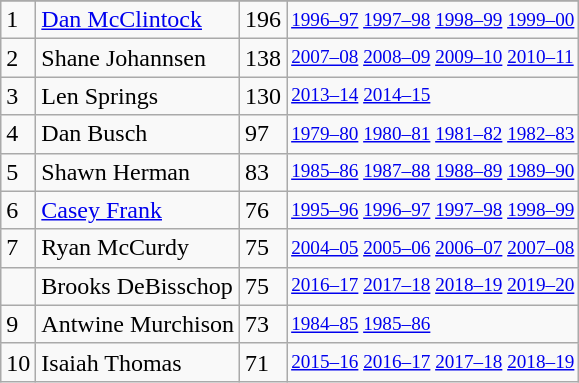<table class="wikitable">
<tr>
</tr>
<tr>
<td>1</td>
<td><a href='#'>Dan McClintock</a></td>
<td>196</td>
<td style="font-size:80%;"><a href='#'>1996–97</a> <a href='#'>1997–98</a> <a href='#'>1998–99</a> <a href='#'>1999–00</a></td>
</tr>
<tr>
<td>2</td>
<td>Shane Johannsen</td>
<td>138</td>
<td style="font-size:80%;"><a href='#'>2007–08</a> <a href='#'>2008–09</a> <a href='#'>2009–10</a> <a href='#'>2010–11</a></td>
</tr>
<tr>
<td>3</td>
<td>Len Springs</td>
<td>130</td>
<td style="font-size:80%;"><a href='#'>2013–14</a> <a href='#'>2014–15</a></td>
</tr>
<tr>
<td>4</td>
<td>Dan Busch</td>
<td>97</td>
<td style="font-size:80%;"><a href='#'>1979–80</a> <a href='#'>1980–81</a> <a href='#'>1981–82</a> <a href='#'>1982–83</a></td>
</tr>
<tr>
<td>5</td>
<td>Shawn Herman</td>
<td>83</td>
<td style="font-size:80%;"><a href='#'>1985–86</a> <a href='#'>1987–88</a> <a href='#'>1988–89</a> <a href='#'>1989–90</a></td>
</tr>
<tr>
<td>6</td>
<td><a href='#'>Casey Frank</a></td>
<td>76</td>
<td style="font-size:80%;"><a href='#'>1995–96</a> <a href='#'>1996–97</a> <a href='#'>1997–98</a> <a href='#'>1998–99</a></td>
</tr>
<tr>
<td>7</td>
<td>Ryan McCurdy</td>
<td>75</td>
<td style="font-size:80%;"><a href='#'>2004–05</a> <a href='#'>2005–06</a> <a href='#'>2006–07</a> <a href='#'>2007–08</a></td>
</tr>
<tr>
<td></td>
<td>Brooks DeBisschop</td>
<td>75</td>
<td style="font-size:80%;"><a href='#'>2016–17</a> <a href='#'>2017–18</a> <a href='#'>2018–19</a> <a href='#'>2019–20</a></td>
</tr>
<tr>
<td>9</td>
<td>Antwine Murchison</td>
<td>73</td>
<td style="font-size:80%;"><a href='#'>1984–85</a> <a href='#'>1985–86</a></td>
</tr>
<tr>
<td>10</td>
<td>Isaiah Thomas</td>
<td>71</td>
<td style="font-size:80%;"><a href='#'>2015–16</a> <a href='#'>2016–17</a> <a href='#'>2017–18</a> <a href='#'>2018–19</a></td>
</tr>
</table>
